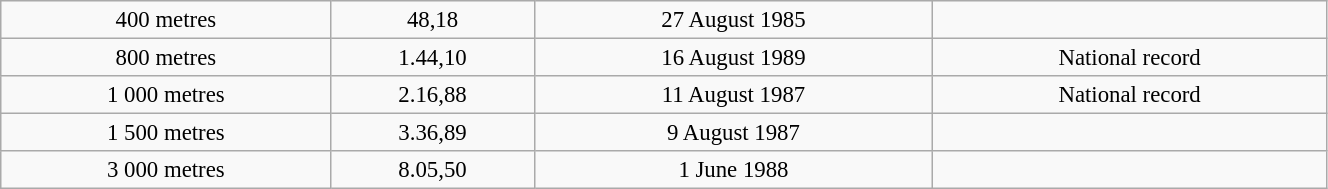<table class="wikitable" style=" text-align:center; font-size:95%;" width="70%">
<tr>
<td>400 metres</td>
<td>48,18</td>
<td>27 August 1985</td>
<td></td>
</tr>
<tr>
<td>800 metres</td>
<td>1.44,10</td>
<td>16 August 1989</td>
<td>National record</td>
</tr>
<tr>
<td>1 000 metres</td>
<td>2.16,88</td>
<td>11 August 1987</td>
<td>National record</td>
</tr>
<tr>
<td>1 500 metres</td>
<td>3.36,89</td>
<td>9 August 1987</td>
<td></td>
</tr>
<tr>
<td>3 000 metres</td>
<td>8.05,50</td>
<td>1 June 1988</td>
<td></td>
</tr>
</table>
